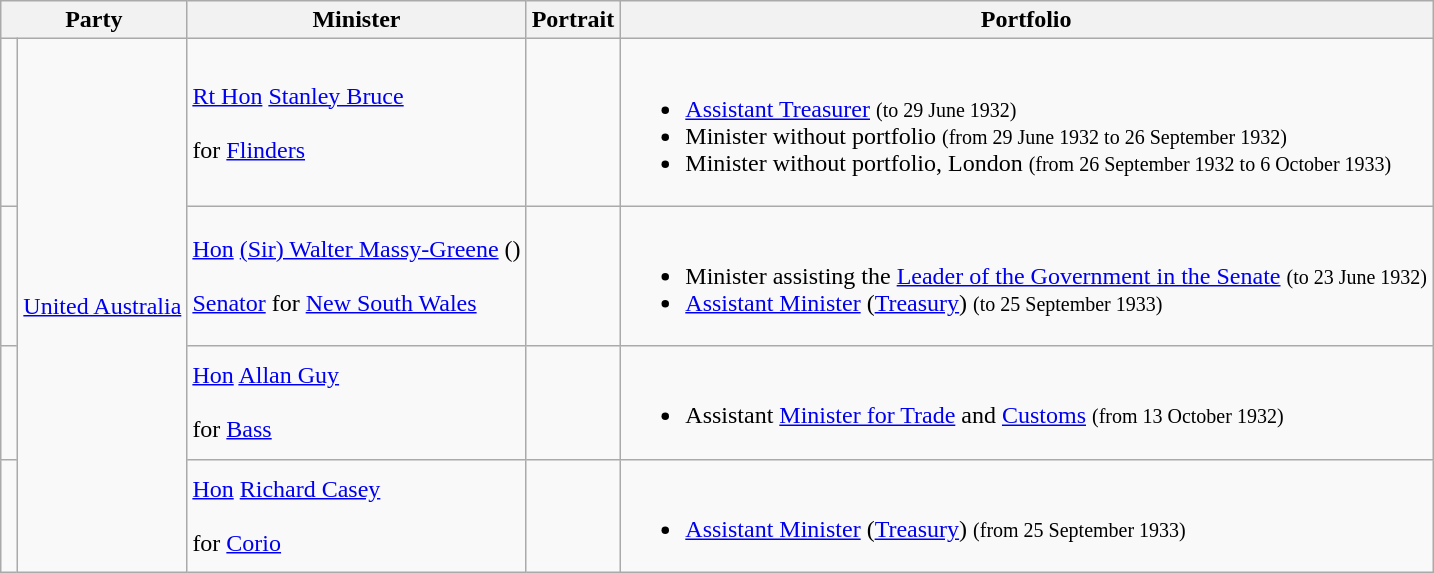<table class="wikitable sortable">
<tr>
<th colspan="2">Party</th>
<th>Minister</th>
<th>Portrait</th>
<th>Portfolio</th>
</tr>
<tr>
<td> </td>
<td rowspan=4><a href='#'>United Australia</a></td>
<td><a href='#'>Rt Hon</a> <a href='#'>Stanley Bruce</a>   <br><br> for <a href='#'>Flinders</a> <br></td>
<td></td>
<td><br><ul><li><a href='#'>Assistant Treasurer</a> <small>(to 29 June 1932)</small></li><li>Minister without portfolio <small>(from 29 June 1932 to 26 September 1932)</small></li><li>Minister without portfolio, London <small>(from 26 September 1932 to 6 October 1933)</small></li></ul></td>
</tr>
<tr>
<td> </td>
<td><a href='#'>Hon</a> <a href='#'>(Sir) Walter Massy-Greene</a> () <br><br><a href='#'>Senator</a> for <a href='#'>New South Wales</a> <br></td>
<td></td>
<td><br><ul><li>Minister assisting the <a href='#'>Leader of the Government in the Senate</a> <small>(to 23 June 1932)</small></li><li><a href='#'>Assistant Minister</a> (<a href='#'>Treasury</a>) <small>(to 25 September 1933)</small></li></ul></td>
</tr>
<tr>
<td> </td>
<td><a href='#'>Hon</a> <a href='#'>Allan Guy</a> <br><br> for <a href='#'>Bass</a> <br></td>
<td></td>
<td><br><ul><li>Assistant <a href='#'>Minister for Trade</a> and <a href='#'>Customs</a> <small>(from 13 October 1932)</small></li></ul></td>
</tr>
<tr>
<td> </td>
<td><a href='#'>Hon</a> <a href='#'>Richard Casey</a>   <br><br> for <a href='#'>Corio</a> <br></td>
<td></td>
<td><br><ul><li><a href='#'>Assistant Minister</a> (<a href='#'>Treasury</a>) <small>(from 25 September 1933)</small></li></ul></td>
</tr>
</table>
